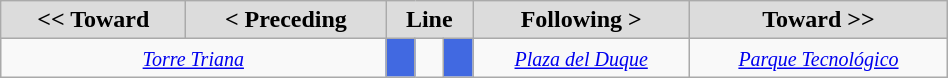<table align=center class="wikitable center;" width="50%">
<tr style=background:#DCDCDC align=center>
<td><strong><< Toward</strong></td>
<td><strong>< Preceding</strong></td>
<td colspan="3"><strong>Line</strong></td>
<td><strong>Following ></strong></td>
<td><strong>Toward >></strong></td>
</tr>
<tr align=center>
<td colspan="2"><small><a href='#'><em>Torre Triana</em></a></small></td>
<td + style=background:royalblue></td>
<td></td>
<td + style=background:royalblue></td>
<td><small><a href='#'><em>Plaza del Duque</em></a></small></td>
<td><small><a href='#'><em>Parque Tecnológico</em></a></small></td>
</tr>
</table>
